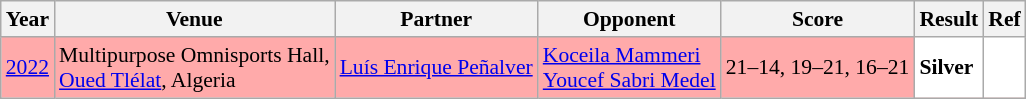<table class="sortable wikitable" style="font-size: 90%;">
<tr>
<th>Year</th>
<th>Venue</th>
<th>Partner</th>
<th>Opponent</th>
<th>Score</th>
<th>Result</th>
<th>Ref</th>
</tr>
<tr style="background:#FFAAAA">
<td align="center"><a href='#'>2022</a></td>
<td align="left">Multipurpose Omnisports Hall,<br><a href='#'>Oued Tlélat</a>, Algeria</td>
<td align="left"> <a href='#'>Luís Enrique Peñalver</a></td>
<td align="left"> <a href='#'>Koceila Mammeri</a><br> <a href='#'>Youcef Sabri Medel</a></td>
<td align="left">21–14, 19–21, 16–21</td>
<td style="text-align:left; background:white"> <strong>Silver</strong></td>
<td style="text-align:center; background:white"></td>
</tr>
</table>
